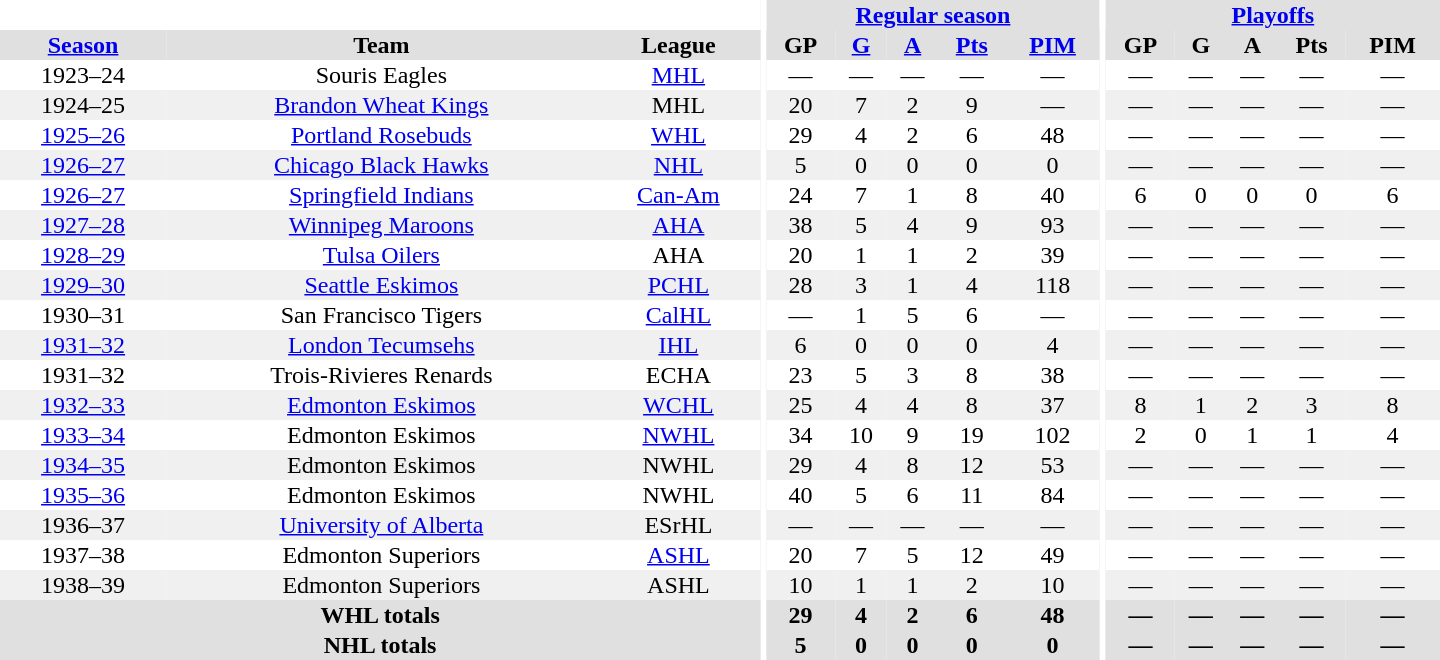<table border="0" cellpadding="1" cellspacing="0" style="text-align:center; width:60em">
<tr bgcolor="#e0e0e0">
<th colspan="3" bgcolor="#ffffff"></th>
<th rowspan="100" bgcolor="#ffffff"></th>
<th colspan="5"><a href='#'>Regular season</a></th>
<th rowspan="100" bgcolor="#ffffff"></th>
<th colspan="5"><a href='#'>Playoffs</a></th>
</tr>
<tr bgcolor="#e0e0e0">
<th><a href='#'>Season</a></th>
<th>Team</th>
<th>League</th>
<th>GP</th>
<th><a href='#'>G</a></th>
<th><a href='#'>A</a></th>
<th><a href='#'>Pts</a></th>
<th><a href='#'>PIM</a></th>
<th>GP</th>
<th>G</th>
<th>A</th>
<th>Pts</th>
<th>PIM</th>
</tr>
<tr>
<td>1923–24</td>
<td>Souris Eagles</td>
<td><a href='#'>MHL</a></td>
<td>—</td>
<td>—</td>
<td>—</td>
<td>—</td>
<td>—</td>
<td>—</td>
<td>—</td>
<td>—</td>
<td>—</td>
<td>—</td>
</tr>
<tr bgcolor="#f0f0f0">
<td>1924–25</td>
<td><a href='#'>Brandon Wheat Kings</a></td>
<td>MHL</td>
<td>20</td>
<td>7</td>
<td>2</td>
<td>9</td>
<td>—</td>
<td>—</td>
<td>—</td>
<td>—</td>
<td>—</td>
<td>—</td>
</tr>
<tr>
<td><a href='#'>1925–26</a></td>
<td><a href='#'>Portland Rosebuds</a></td>
<td><a href='#'>WHL</a></td>
<td>29</td>
<td>4</td>
<td>2</td>
<td>6</td>
<td>48</td>
<td>—</td>
<td>—</td>
<td>—</td>
<td>—</td>
<td>—</td>
</tr>
<tr bgcolor="#f0f0f0">
<td><a href='#'>1926–27</a></td>
<td><a href='#'>Chicago Black Hawks</a></td>
<td><a href='#'>NHL</a></td>
<td>5</td>
<td>0</td>
<td>0</td>
<td>0</td>
<td>0</td>
<td>—</td>
<td>—</td>
<td>—</td>
<td>—</td>
<td>—</td>
</tr>
<tr>
<td><a href='#'>1926–27</a></td>
<td><a href='#'>Springfield Indians</a></td>
<td><a href='#'>Can-Am</a></td>
<td>24</td>
<td>7</td>
<td>1</td>
<td>8</td>
<td>40</td>
<td>6</td>
<td>0</td>
<td>0</td>
<td>0</td>
<td>6</td>
</tr>
<tr bgcolor="#f0f0f0">
<td><a href='#'>1927–28</a></td>
<td><a href='#'>Winnipeg Maroons</a></td>
<td><a href='#'>AHA</a></td>
<td>38</td>
<td>5</td>
<td>4</td>
<td>9</td>
<td>93</td>
<td>—</td>
<td>—</td>
<td>—</td>
<td>—</td>
<td>—</td>
</tr>
<tr>
<td><a href='#'>1928–29</a></td>
<td><a href='#'>Tulsa Oilers</a></td>
<td>AHA</td>
<td>20</td>
<td>1</td>
<td>1</td>
<td>2</td>
<td>39</td>
<td>—</td>
<td>—</td>
<td>—</td>
<td>—</td>
<td>—</td>
</tr>
<tr bgcolor="#f0f0f0">
<td><a href='#'>1929–30</a></td>
<td><a href='#'>Seattle Eskimos</a></td>
<td><a href='#'>PCHL</a></td>
<td>28</td>
<td>3</td>
<td>1</td>
<td>4</td>
<td>118</td>
<td>—</td>
<td>—</td>
<td>—</td>
<td>—</td>
<td>—</td>
</tr>
<tr>
<td>1930–31</td>
<td>San Francisco Tigers</td>
<td><a href='#'>CalHL</a></td>
<td>—</td>
<td>1</td>
<td>5</td>
<td>6</td>
<td>—</td>
<td>—</td>
<td>—</td>
<td>—</td>
<td>—</td>
<td>—</td>
</tr>
<tr bgcolor="#f0f0f0">
<td><a href='#'>1931–32</a></td>
<td><a href='#'>London Tecumsehs</a></td>
<td><a href='#'>IHL</a></td>
<td>6</td>
<td>0</td>
<td>0</td>
<td>0</td>
<td>4</td>
<td>—</td>
<td>—</td>
<td>—</td>
<td>—</td>
<td>—</td>
</tr>
<tr>
<td>1931–32</td>
<td>Trois-Rivieres Renards</td>
<td>ECHA</td>
<td>23</td>
<td>5</td>
<td>3</td>
<td>8</td>
<td>38</td>
<td>—</td>
<td>—</td>
<td>—</td>
<td>—</td>
<td>—</td>
</tr>
<tr bgcolor="#f0f0f0">
<td><a href='#'>1932–33</a></td>
<td><a href='#'>Edmonton Eskimos</a></td>
<td><a href='#'>WCHL</a></td>
<td>25</td>
<td>4</td>
<td>4</td>
<td>8</td>
<td>37</td>
<td>8</td>
<td>1</td>
<td>2</td>
<td>3</td>
<td>8</td>
</tr>
<tr>
<td><a href='#'>1933–34</a></td>
<td>Edmonton Eskimos</td>
<td><a href='#'>NWHL</a></td>
<td>34</td>
<td>10</td>
<td>9</td>
<td>19</td>
<td>102</td>
<td>2</td>
<td>0</td>
<td>1</td>
<td>1</td>
<td>4</td>
</tr>
<tr bgcolor="#f0f0f0">
<td><a href='#'>1934–35</a></td>
<td>Edmonton Eskimos</td>
<td>NWHL</td>
<td>29</td>
<td>4</td>
<td>8</td>
<td>12</td>
<td>53</td>
<td>—</td>
<td>—</td>
<td>—</td>
<td>—</td>
<td>—</td>
</tr>
<tr>
<td><a href='#'>1935–36</a></td>
<td>Edmonton Eskimos</td>
<td>NWHL</td>
<td>40</td>
<td>5</td>
<td>6</td>
<td>11</td>
<td>84</td>
<td>—</td>
<td>—</td>
<td>—</td>
<td>—</td>
<td>—</td>
</tr>
<tr bgcolor="#f0f0f0">
<td>1936–37</td>
<td><a href='#'>University of Alberta</a></td>
<td>ESrHL</td>
<td>—</td>
<td>—</td>
<td>—</td>
<td>—</td>
<td>—</td>
<td>—</td>
<td>—</td>
<td>—</td>
<td>—</td>
<td>—</td>
</tr>
<tr>
<td>1937–38</td>
<td>Edmonton Superiors</td>
<td><a href='#'>ASHL</a></td>
<td>20</td>
<td>7</td>
<td>5</td>
<td>12</td>
<td>49</td>
<td>—</td>
<td>—</td>
<td>—</td>
<td>—</td>
<td>—</td>
</tr>
<tr bgcolor="#f0f0f0">
<td>1938–39</td>
<td>Edmonton Superiors</td>
<td>ASHL</td>
<td>10</td>
<td>1</td>
<td>1</td>
<td>2</td>
<td>10</td>
<td>—</td>
<td>—</td>
<td>—</td>
<td>—</td>
<td>—</td>
</tr>
<tr bgcolor="#e0e0e0">
<th colspan="3">WHL totals</th>
<th>29</th>
<th>4</th>
<th>2</th>
<th>6</th>
<th>48</th>
<th>—</th>
<th>—</th>
<th>—</th>
<th>—</th>
<th>—</th>
</tr>
<tr bgcolor="#e0e0e0">
<th colspan="3">NHL totals</th>
<th>5</th>
<th>0</th>
<th>0</th>
<th>0</th>
<th>0</th>
<th>—</th>
<th>—</th>
<th>—</th>
<th>—</th>
<th>—</th>
</tr>
</table>
